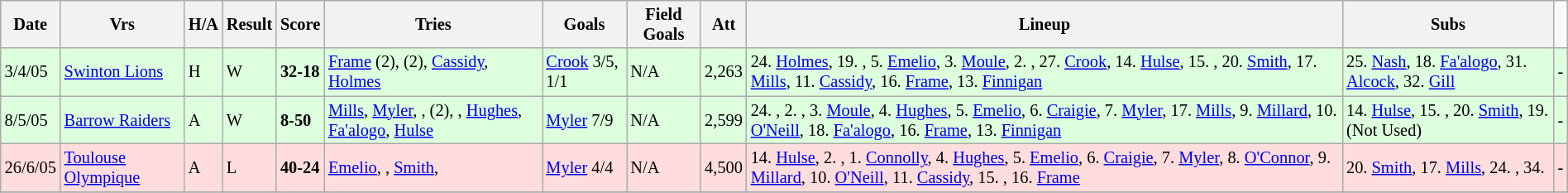<table class="wikitable" style="font-size:85%;" width="100%">
<tr>
<th>Date</th>
<th>Vrs</th>
<th>H/A</th>
<th>Result</th>
<th>Score</th>
<th>Tries</th>
<th>Goals</th>
<th>Field Goals</th>
<th>Att</th>
<th>Lineup</th>
<th>Subs</th>
</tr>
<tr style="background:#ddffdd;" width=20 | >
<td>3/4/05</td>
<td><a href='#'>Swinton Lions</a></td>
<td>H</td>
<td>W</td>
<td><strong>32-18</strong></td>
<td><a href='#'>Frame</a> (2),  (2), <a href='#'>Cassidy</a>, <a href='#'>Holmes</a></td>
<td><a href='#'>Crook</a> 3/5,  1/1</td>
<td>N/A</td>
<td>2,263</td>
<td>24. <a href='#'>Holmes</a>, 19. , 5. <a href='#'>Emelio</a>, 3. <a href='#'>Moule</a>, 2. , 27. <a href='#'>Crook</a>, 14. <a href='#'>Hulse</a>, 15. , 20. <a href='#'>Smith</a>, 17. <a href='#'>Mills</a>, 11. <a href='#'>Cassidy</a>, 16. <a href='#'>Frame</a>, 13. <a href='#'>Finnigan</a></td>
<td>25. <a href='#'>Nash</a>, 18. <a href='#'>Fa'alogo</a>, 31. <a href='#'>Alcock</a>, 32. <a href='#'>Gill</a></td>
<td>-</td>
</tr>
<tr style="background:#ddffdd;" width=20 | >
<td>8/5/05</td>
<td><a href='#'>Barrow Raiders</a></td>
<td>A</td>
<td>W</td>
<td><strong>8-50</strong></td>
<td><a href='#'>Mills</a>, <a href='#'>Myler</a>, ,  (2), , <a href='#'>Hughes</a>, <a href='#'>Fa'alogo</a>, <a href='#'>Hulse</a></td>
<td><a href='#'>Myler</a> 7/9</td>
<td>N/A</td>
<td>2,599</td>
<td>24. , 2. , 3. <a href='#'>Moule</a>, 4. <a href='#'>Hughes</a>, 5. <a href='#'>Emelio</a>, 6. <a href='#'>Craigie</a>, 7. <a href='#'>Myler</a>, 17. <a href='#'>Mills</a>,  9. <a href='#'>Millard</a>, 10. <a href='#'>O'Neill</a>, 18. <a href='#'>Fa'alogo</a>, 16. <a href='#'>Frame</a>, 13. <a href='#'>Finnigan</a></td>
<td>14. <a href='#'>Hulse</a>, 15. , 20. <a href='#'>Smith</a>, 19.  (Not Used)</td>
<td>-</td>
</tr>
<tr style="background:#ffdddd;" width=20 | >
<td>26/6/05</td>
<td><a href='#'>Toulouse Olympique</a></td>
<td>A</td>
<td>L</td>
<td><strong>40-24</strong></td>
<td><a href='#'>Emelio</a>, , <a href='#'>Smith</a>, </td>
<td><a href='#'>Myler</a> 4/4</td>
<td>N/A</td>
<td>4,500</td>
<td>14. <a href='#'>Hulse</a>, 2. , 1. <a href='#'>Connolly</a>, 4. <a href='#'>Hughes</a>, 5. <a href='#'>Emelio</a>, 6. <a href='#'>Craigie</a>, 7. <a href='#'>Myler</a>, 8. <a href='#'>O'Connor</a>, 9. <a href='#'>Millard</a>, 10. <a href='#'>O'Neill</a>, 11. <a href='#'>Cassidy</a>, 15. , 16. <a href='#'>Frame</a></td>
<td>20. <a href='#'>Smith</a>, 17. <a href='#'>Mills</a>, 24. , 34. </td>
<td>-</td>
</tr>
<tr>
</tr>
</table>
